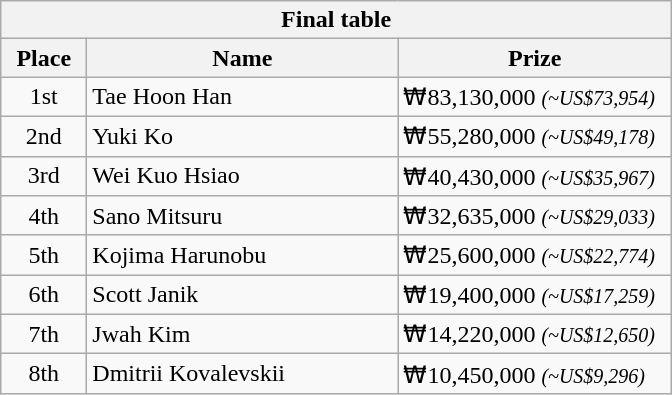<table class="wikitable">
<tr>
<th colspan="3">Final table</th>
</tr>
<tr>
<th style="width:50px;">Place</th>
<th style="width:200px;">Name</th>
<th style="width:175px;">Prize</th>
</tr>
<tr>
<td style="text-align:center;">1st</td>
<td> Tae Hoon Han</td>
<td>₩83,130,000 <small><em>(~US$73,954)</em></small></td>
</tr>
<tr>
<td style="text-align:center;">2nd</td>
<td> Yuki Ko</td>
<td>₩55,280,000 <small><em>(~US$49,178)</em></small></td>
</tr>
<tr>
<td style="text-align:center;">3rd</td>
<td> Wei Kuo Hsiao</td>
<td>₩40,430,000 <small><em>(~US$35,967)</em></small></td>
</tr>
<tr>
<td style="text-align:center;">4th</td>
<td> Sano Mitsuru</td>
<td>₩32,635,000 <small><em>(~US$29,033)</em></small></td>
</tr>
<tr>
<td style="text-align:center;">5th</td>
<td> Kojima Harunobu</td>
<td>₩25,600,000 <small><em>(~US$22,774)</em></small></td>
</tr>
<tr>
<td style="text-align:center;">6th</td>
<td> Scott Janik</td>
<td>₩19,400,000 <small><em>(~US$17,259)</em></small></td>
</tr>
<tr>
<td style="text-align:center;">7th</td>
<td> Jwah Kim</td>
<td>₩14,220,000 <small><em>(~US$12,650)</em></small></td>
</tr>
<tr>
<td style="text-align:center;">8th</td>
<td> Dmitrii Kovalevskii</td>
<td>₩10,450,000 <small><em>(~US$9,296)</em></small></td>
</tr>
</table>
